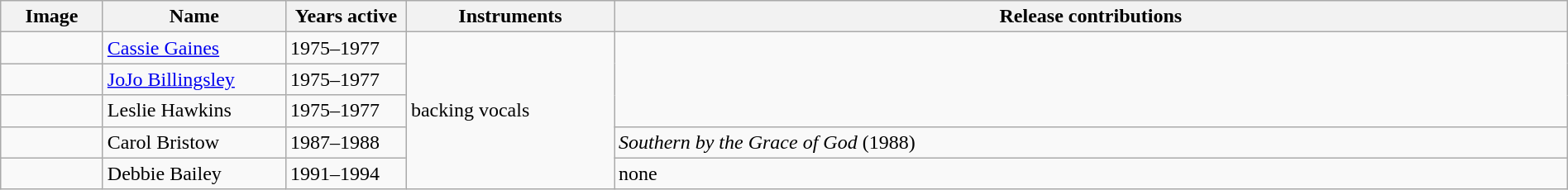<table class="wikitable" border="1" width=100%>
<tr>
<th width="75">Image</th>
<th width="140">Name</th>
<th width="90">Years active</th>
<th width="160">Instruments</th>
<th>Release contributions</th>
</tr>
<tr>
<td></td>
<td><a href='#'>Cassie Gaines</a></td>
<td>1975–1977 </td>
<td rowspan="5">backing vocals</td>
<td rowspan="3"></td>
</tr>
<tr>
<td></td>
<td><a href='#'>JoJo Billingsley</a></td>
<td>1975–1977 </td>
</tr>
<tr>
<td></td>
<td>Leslie Hawkins</td>
<td>1975–1977</td>
</tr>
<tr>
<td></td>
<td>Carol Bristow</td>
<td>1987–1988</td>
<td><em>Southern by the Grace of God</em> (1988)</td>
</tr>
<tr>
<td></td>
<td>Debbie Bailey</td>
<td>1991–1994</td>
<td>none</td>
</tr>
</table>
